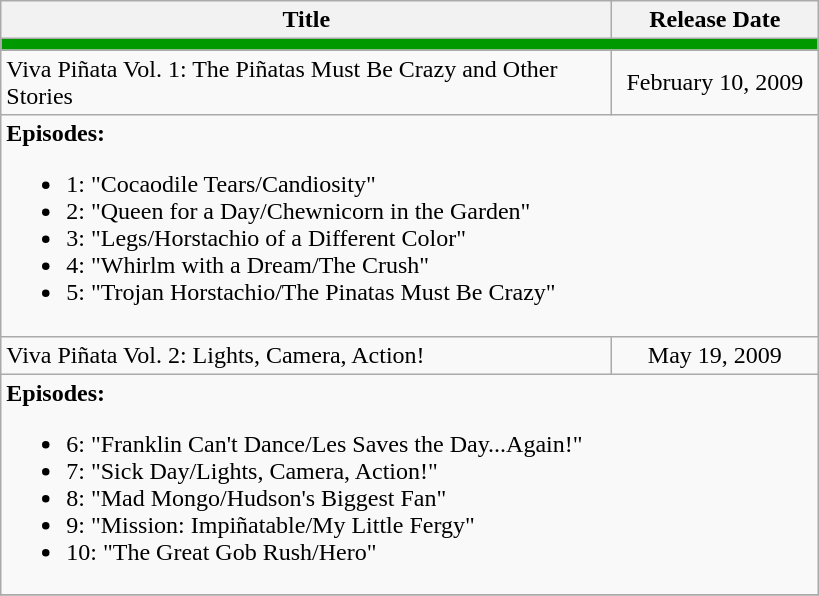<table class="wikitable">
<tr>
<th width="400">Title</th>
<th width="130">Release Date</th>
</tr>
<tr>
<td colspan="6" bgcolor="#009900"></td>
</tr>
<tr>
<td>Viva Piñata Vol. 1: The Piñatas Must Be Crazy and Other Stories </td>
<td align="center">February 10, 2009</td>
</tr>
<tr>
<td colspan="5"><strong>Episodes:</strong><br><ul><li>1: "Cocaodile Tears/Candiosity"</li><li>2: "Queen for a Day/Chewnicorn in the Garden"</li><li>3: "Legs/Horstachio of a Different Color"</li><li>4: "Whirlm with a Dream/The Crush"</li><li>5: "Trojan Horstachio/The Pinatas Must Be Crazy"</li></ul></td>
</tr>
<tr>
<td>Viva Piñata Vol. 2: Lights, Camera, Action! </td>
<td align="center">May 19, 2009</td>
</tr>
<tr>
<td colspan="5"><strong>Episodes:</strong><br><ul><li>6: "Franklin Can't Dance/Les Saves the Day...Again!"</li><li>7: "Sick Day/Lights, Camera, Action!"</li><li>8: "Mad Mongo/Hudson's Biggest Fan"</li><li>9: "Mission: Impiñatable/My Little Fergy"</li><li>10: "The Great Gob Rush/Hero"</li></ul></td>
</tr>
<tr>
</tr>
</table>
